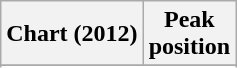<table class="wikitable plainrowheaders" style="text-align:center">
<tr>
<th scope="col">Chart (2012)</th>
<th scope="col">Peak<br>position</th>
</tr>
<tr>
</tr>
<tr>
</tr>
</table>
